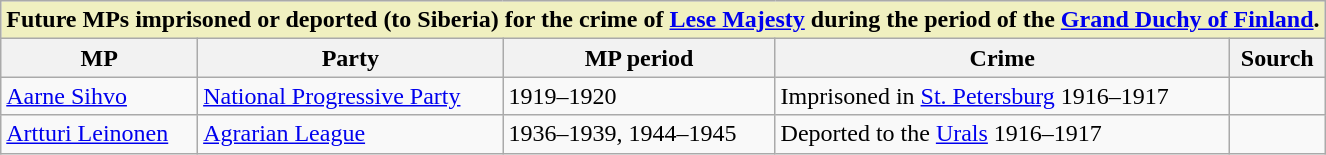<table class="wikitable" style="text-align:left">
<tr>
<th colspan="5" style="background:#F0F0C0;">Future MPs imprisoned or deported (to Siberia) for the crime of <a href='#'>Lese Majesty</a> during the period of the <a href='#'>Grand Duchy of Finland</a>.</th>
</tr>
<tr>
<th>MP</th>
<th>Party</th>
<th>MP period</th>
<th>Crime</th>
<th>Sourch</th>
</tr>
<tr>
<td><a href='#'>Aarne Sihvo</a></td>
<td><a href='#'>National Progressive Party</a></td>
<td>1919–1920</td>
<td>Imprisoned in <a href='#'>St. Petersburg</a> 1916–1917</td>
<td></td>
</tr>
<tr>
<td><a href='#'>Artturi Leinonen</a></td>
<td><a href='#'>Agrarian League</a></td>
<td>1936–1939, 1944–1945</td>
<td>Deported to the <a href='#'>Urals</a> 1916–1917</td>
<td></td>
</tr>
</table>
